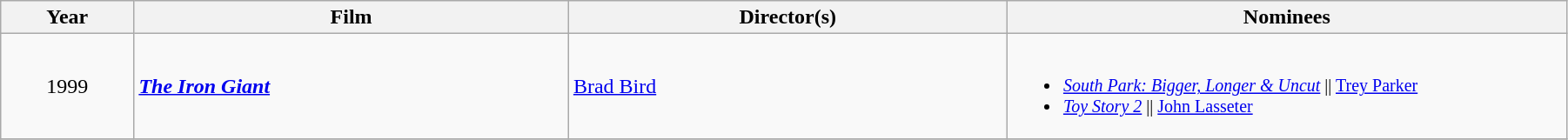<table class="wikitable" width="95%" cellpadding="5">
<tr>
<th width="100"><strong>Year</strong></th>
<th width="350"><strong>Film</strong></th>
<th width="350"><strong>Director(s)</strong></th>
<th width="450"><strong>Nominees</strong></th>
</tr>
<tr>
<td align="center">1999</td>
<td><strong><em><a href='#'>The Iron Giant</a></em></strong></td>
<td><a href='#'>Brad Bird</a></td>
<td style="font-size:smaller"><br><ul><li><em><a href='#'>South Park: Bigger, Longer & Uncut</a></em> || <a href='#'>Trey Parker</a></li><li><em><a href='#'>Toy Story 2</a></em> || <a href='#'>John Lasseter</a></li></ul></td>
</tr>
<tr>
</tr>
</table>
